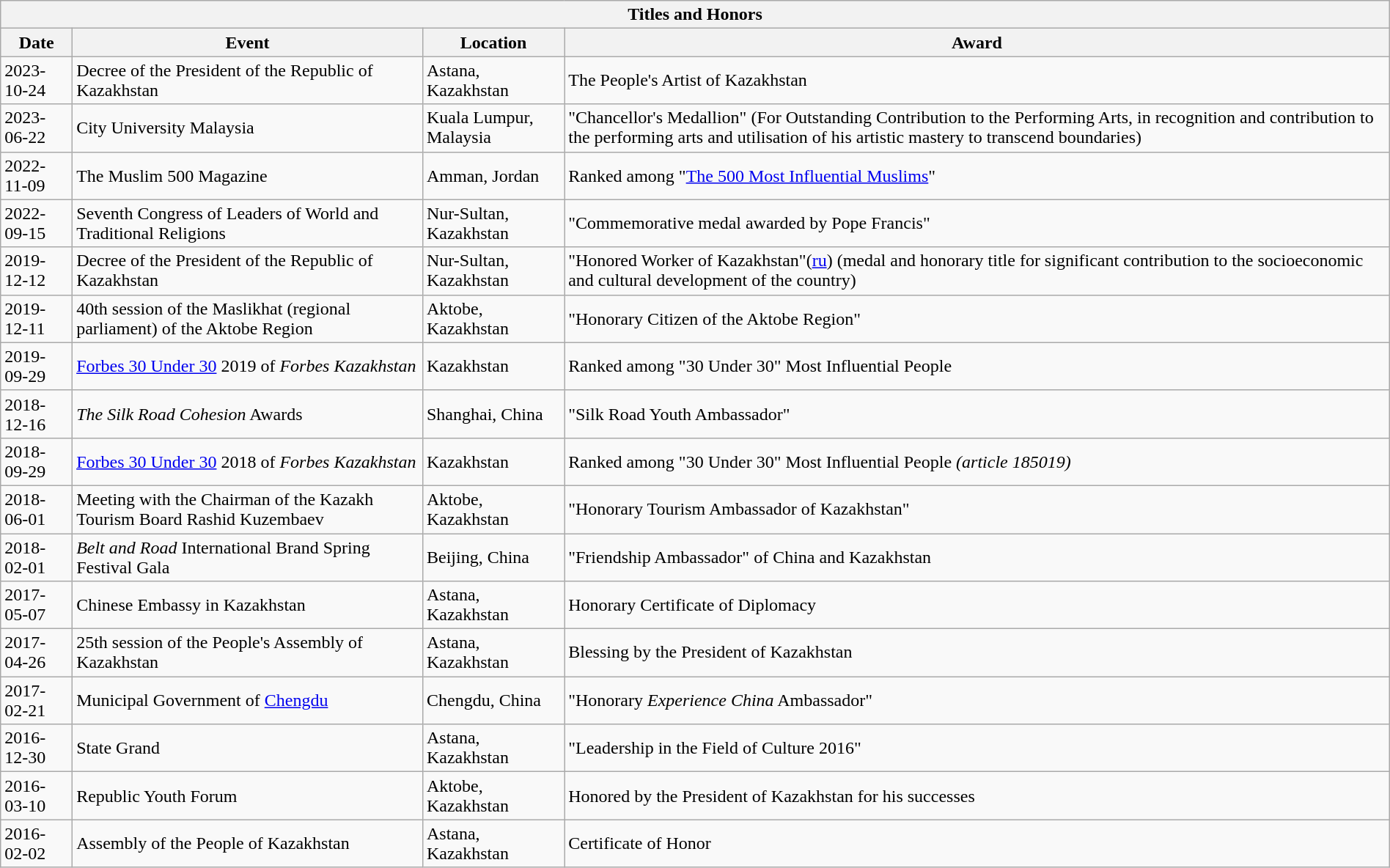<table class="wikitable sortable collapsible autocollapse" width="100%">
<tr align="center">
<th colspan="4">Titles and Honors</th>
</tr>
<tr>
<th>Date</th>
<th>Event</th>
<th>Location</th>
<th>Award</th>
</tr>
<tr>
<td>2023-10-24</td>
<td>Decree of the President of the Republic of Kazakhstan</td>
<td>Astana, Kazakhstan</td>
<td>The People's Artist of Kazakhstan</td>
</tr>
<tr>
<td>2023-06-22</td>
<td>City University Malaysia</td>
<td>Kuala Lumpur, Malaysia</td>
<td>"Chancellor's Medallion" (For Outstanding Contribution to the Performing Arts, in recognition and contribution to the performing arts and utilisation of his artistic mastery to transcend boundaries)</td>
</tr>
<tr>
<td>2022-11-09</td>
<td>The Muslim 500 Magazine</td>
<td>Amman, Jordan</td>
<td>Ranked among "<a href='#'>The 500 Most Influential Muslims</a>"</td>
</tr>
<tr>
<td>2022-09-15</td>
<td>Seventh Congress of Leaders of World and Traditional Religions</td>
<td>Nur-Sultan, Kazakhstan</td>
<td>"Commemorative medal awarded by Pope Francis"</td>
</tr>
<tr>
<td>2019-12-12</td>
<td>Decree of the President of the Republic of Kazakhstan</td>
<td>Nur-Sultan, Kazakhstan</td>
<td>"Honored Worker of Kazakhstan"(<a href='#'>ru</a>) (medal and honorary title for significant contribution to the socioeconomic and cultural development of the country)</td>
</tr>
<tr>
<td>2019-12-11</td>
<td>40th session of the Maslikhat (regional parliament) of the Aktobe Region</td>
<td>Aktobe, Kazakhstan</td>
<td>"Honorary Citizen of the Aktobe Region"</td>
</tr>
<tr>
<td>2019-09-29</td>
<td><a href='#'>Forbes 30 Under 30</a> 2019 of <em>Forbes Kazakhstan</em></td>
<td>Kazakhstan</td>
<td>Ranked among "30 Under 30" Most Influential People</td>
</tr>
<tr>
<td>2018-12-16</td>
<td><em>The Silk Road Cohesion</em> Awards</td>
<td>Shanghai, China</td>
<td>"Silk Road Youth Ambassador"</td>
</tr>
<tr>
<td>2018-09-29</td>
<td><a href='#'>Forbes 30 Under 30</a> 2018 of <em>Forbes Kazakhstan</em></td>
<td>Kazakhstan</td>
<td>Ranked among "30 Under 30" Most Influential People <em>(article 185019)</em></td>
</tr>
<tr>
<td>2018-06-01</td>
<td>Meeting with the Chairman of the Kazakh Tourism Board Rashid Kuzembaev</td>
<td>Aktobe, Kazakhstan</td>
<td>"Honorary Tourism Ambassador of Kazakhstan"</td>
</tr>
<tr>
<td>2018-02-01</td>
<td><em>Belt and Road</em> International Brand Spring Festival Gala</td>
<td>Beijing, China</td>
<td>"Friendship Ambassador" of China and Kazakhstan</td>
</tr>
<tr>
<td>2017-05-07</td>
<td>Chinese Embassy in Kazakhstan</td>
<td>Astana, Kazakhstan</td>
<td>Honorary Certificate of Diplomacy</td>
</tr>
<tr>
<td>2017-04-26</td>
<td>25th session of the People's Assembly of Kazakhstan</td>
<td>Astana, Kazakhstan</td>
<td>Blessing by the President of Kazakhstan</td>
</tr>
<tr>
<td>2017-02-21</td>
<td>Municipal Government of <a href='#'>Chengdu</a></td>
<td>Chengdu, China</td>
<td>"Honorary <em>Experience China</em> Ambassador"</td>
</tr>
<tr>
<td>2016-12-30</td>
<td>State Grand</td>
<td>Astana, Kazakhstan</td>
<td>"Leadership in the Field of Culture 2016"</td>
</tr>
<tr>
<td>2016-03-10</td>
<td>Republic Youth Forum</td>
<td>Aktobe, Kazakhstan</td>
<td>Honored by the President of Kazakhstan for his successes</td>
</tr>
<tr>
<td>2016-02-02</td>
<td>Assembly of the People of Kazakhstan</td>
<td>Astana, Kazakhstan</td>
<td>Certificate of Honor</td>
</tr>
</table>
